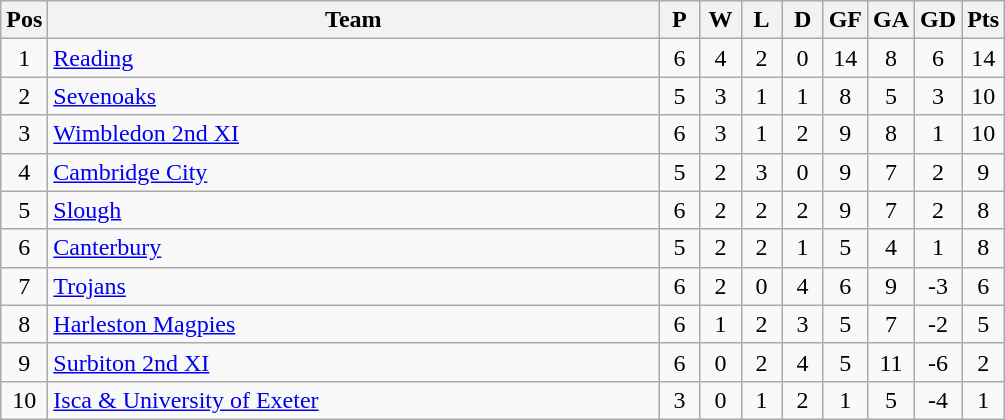<table class="wikitable" style="font-size: 100%">
<tr>
<th width=20>Pos</th>
<th width=400>Team</th>
<th width=20>P</th>
<th width=20>W</th>
<th width=20>L</th>
<th width=20>D</th>
<th width=20>GF</th>
<th width=20>GA</th>
<th width=20>GD</th>
<th width=20>Pts</th>
</tr>
<tr align=center>
<td>1</td>
<td align="left"><a href='#'>Reading</a></td>
<td>6</td>
<td>4</td>
<td>2</td>
<td>0</td>
<td>14</td>
<td>8</td>
<td>6</td>
<td>14</td>
</tr>
<tr align=center>
<td>2</td>
<td align="left"><a href='#'>Sevenoaks</a></td>
<td>5</td>
<td>3</td>
<td>1</td>
<td>1</td>
<td>8</td>
<td>5</td>
<td>3</td>
<td>10</td>
</tr>
<tr align=center>
<td>3</td>
<td align="left"><a href='#'>Wimbledon 2nd XI</a></td>
<td>6</td>
<td>3</td>
<td>1</td>
<td>2</td>
<td>9</td>
<td>8</td>
<td>1</td>
<td>10</td>
</tr>
<tr align=center>
<td>4</td>
<td align="left"><a href='#'>Cambridge City</a></td>
<td>5</td>
<td>2</td>
<td>3</td>
<td>0</td>
<td>9</td>
<td>7</td>
<td>2</td>
<td>9</td>
</tr>
<tr align=center>
<td>5</td>
<td align="left"><a href='#'>Slough</a></td>
<td>6</td>
<td>2</td>
<td>2</td>
<td>2</td>
<td>9</td>
<td>7</td>
<td>2</td>
<td>8</td>
</tr>
<tr align=center>
<td>6</td>
<td align="left"><a href='#'>Canterbury</a></td>
<td>5</td>
<td>2</td>
<td>2</td>
<td>1</td>
<td>5</td>
<td>4</td>
<td>1</td>
<td>8</td>
</tr>
<tr align=center>
<td>7</td>
<td align="left"><a href='#'>Trojans</a></td>
<td>6</td>
<td>2</td>
<td>0</td>
<td>4</td>
<td>6</td>
<td>9</td>
<td>-3</td>
<td>6</td>
</tr>
<tr align=center>
<td>8</td>
<td align="left"><a href='#'>Harleston Magpies</a></td>
<td>6</td>
<td>1</td>
<td>2</td>
<td>3</td>
<td>5</td>
<td>7</td>
<td>-2</td>
<td>5</td>
</tr>
<tr align=center>
<td>9</td>
<td align="left"><a href='#'>Surbiton 2nd XI</a></td>
<td>6</td>
<td>0</td>
<td>2</td>
<td>4</td>
<td>5</td>
<td>11</td>
<td>-6</td>
<td>2</td>
</tr>
<tr align=center>
<td>10</td>
<td align="left"><a href='#'>Isca & University of Exeter</a></td>
<td>3</td>
<td>0</td>
<td>1</td>
<td>2</td>
<td>1</td>
<td>5</td>
<td>-4</td>
<td>1</td>
</tr>
</table>
